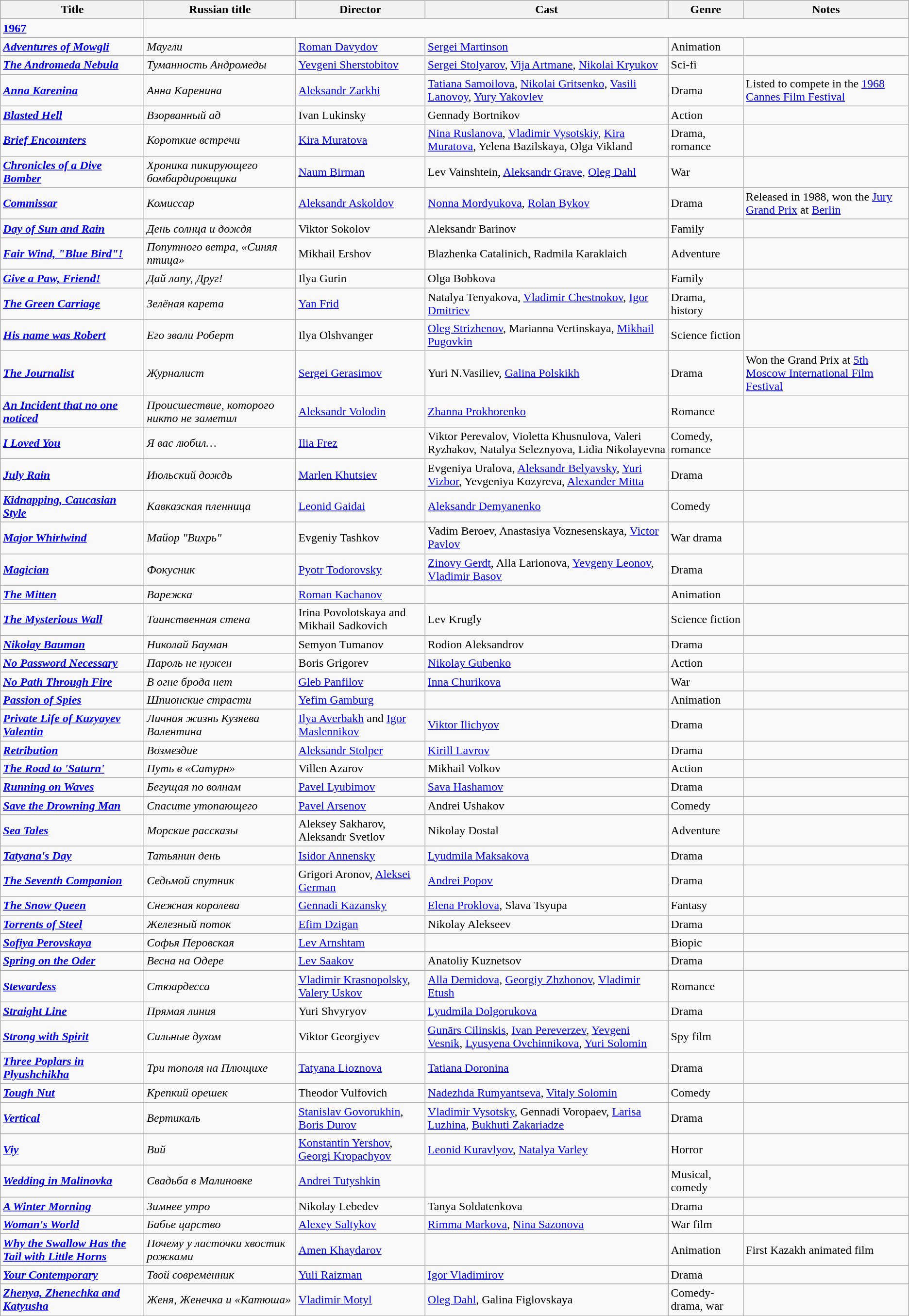<table class="wikitable">
<tr>
<th>Title</th>
<th>Russian title</th>
<th>Director</th>
<th>Cast</th>
<th>Genre</th>
<th>Notes</th>
</tr>
<tr>
<td><strong><a href='#'>1967</a></strong></td>
</tr>
<tr>
<td><strong><em><a href='#'>Adventures of Mowgli</a></em></strong></td>
<td><em>Маугли</em></td>
<td><a href='#'>Roman Davydov</a></td>
<td><a href='#'>Sergei Martinson</a></td>
<td>Animation</td>
<td></td>
</tr>
<tr>
<td><strong><em><a href='#'>The Andromeda Nebula</a></em></strong></td>
<td><em>Туманность Андромеды</em></td>
<td><a href='#'>Yevgeni Sherstobitov</a></td>
<td><a href='#'>Sergei Stolyarov</a>, <a href='#'>Vija Artmane</a>, <a href='#'>Nikolai Kryukov</a></td>
<td>Sci-fi</td>
<td></td>
</tr>
<tr>
<td><strong><em><a href='#'>Anna Karenina</a></em></strong></td>
<td><em>Анна Каренина</em></td>
<td><a href='#'>Aleksandr Zarkhi</a></td>
<td><a href='#'>Tatiana Samoilova</a>, <a href='#'>Nikolai Gritsenko</a>, <a href='#'>Vasili Lanovoy</a>, <a href='#'>Yury Yakovlev</a></td>
<td>Drama</td>
<td>Listed to compete in the <a href='#'>1968 Cannes Film Festival</a></td>
</tr>
<tr>
<td><strong><em><a href='#'>Blasted Hell</a></em></strong></td>
<td><em>Взорванный ад</em></td>
<td>Ivan Lukinsky</td>
<td>Gennady Bortnikov</td>
<td>Action</td>
<td></td>
</tr>
<tr>
<td><strong><em><a href='#'>Brief Encounters</a></em></strong></td>
<td><em>Короткие встречи</em></td>
<td><a href='#'>Kira Muratova</a></td>
<td><a href='#'>Nina Ruslanova</a>, <a href='#'>Vladimir Vysotskiy</a>, <a href='#'>Kira Muratova</a>, Yelena Bazilskaya, Olga Vikland</td>
<td>Drama, romance</td>
<td></td>
</tr>
<tr>
<td><strong><em><a href='#'>Chronicles of a Dive Bomber</a></em></strong></td>
<td><em>Хроника пикирующего бомбардировщика</em></td>
<td><a href='#'>Naum Birman</a></td>
<td>Lev Vainshtein, <a href='#'>Aleksandr Grave</a>, <a href='#'>Oleg Dahl</a></td>
<td>War</td>
<td></td>
</tr>
<tr>
<td><strong><em><a href='#'>Commissar</a></em></strong></td>
<td><em>Комиссар</em></td>
<td><a href='#'>Aleksandr Askoldov</a></td>
<td><a href='#'>Nonna Mordyukova</a>, <a href='#'>Rolan Bykov</a></td>
<td>Drama</td>
<td>Released in 1988, won the <a href='#'>Jury Grand Prix</a> at <a href='#'>Berlin</a></td>
</tr>
<tr>
<td><strong><em><a href='#'>Day of Sun and Rain</a></em></strong></td>
<td><em>День солнца и дождя</em></td>
<td>Viktor Sokolov</td>
<td>Aleksandr Barinov</td>
<td>Family</td>
<td></td>
</tr>
<tr>
<td><strong><em><a href='#'>Fair Wind, "Blue Bird"!</a></em></strong></td>
<td><em>Попутного ветра, «Синяя птица»</em></td>
<td>Mikhail Ershov</td>
<td>Blazhenka Catalinich, Radmila Karaklaich</td>
<td>Adventure</td>
<td></td>
</tr>
<tr>
<td><strong><em><a href='#'>Give a Paw, Friend!</a></em></strong></td>
<td><em>Дай лапу, Друг!</em></td>
<td>Ilya Gurin</td>
<td>Olga Bobkova</td>
<td>Family</td>
<td></td>
</tr>
<tr>
<td><strong><em><a href='#'>The Green Carriage</a></em></strong></td>
<td><em>Зелёная карета</em></td>
<td><a href='#'>Yan Frid</a></td>
<td>Natalya Tenyakova, <a href='#'>Vladimir Chestnokov</a>, <a href='#'>Igor Dmitriev</a></td>
<td>Drama, history</td>
<td></td>
</tr>
<tr>
<td><strong><em><a href='#'>His name was Robert</a></em></strong></td>
<td><em>Его звали Роберт</em></td>
<td>Ilya Olshvanger</td>
<td><a href='#'>Oleg Strizhenov</a>, Marianna Vertinskaya, <a href='#'>Mikhail Pugovkin</a></td>
<td>Science fiction</td>
<td></td>
</tr>
<tr>
<td><strong><em><a href='#'>The Journalist</a></em></strong></td>
<td><em>Журналист</em></td>
<td><a href='#'>Sergei Gerasimov</a></td>
<td>Yuri N.Vasiliev, <a href='#'>Galina Polskikh</a></td>
<td>Drama</td>
<td>Won the Grand Prix at <a href='#'>5th Moscow International Film Festival</a></td>
</tr>
<tr>
<td><strong><em><a href='#'>An Incident that no one noticed</a></em></strong></td>
<td><em>Происшествие, которого никто не заметил</em></td>
<td><a href='#'>Aleksandr Volodin</a></td>
<td><a href='#'>Zhanna Prokhorenko</a></td>
<td>Romance</td>
<td></td>
</tr>
<tr>
<td><strong><em><a href='#'>I Loved You</a></em></strong></td>
<td><em>Я вас любил…</em></td>
<td><a href='#'>Ilia Frez</a></td>
<td>Viktor Perevalov, Violetta Khusnulova, Valeri Ryzhakov, Natalya Seleznyova, Lidia Nikolayevna</td>
<td>Comedy, romance</td>
<td></td>
</tr>
<tr>
<td><strong><em><a href='#'>July Rain</a></em></strong></td>
<td><em>Июльский дождь</em></td>
<td><a href='#'>Marlen Khutsiev</a></td>
<td>Evgeniya Uralova, <a href='#'>Aleksandr Belyavsky</a>, <a href='#'>Yuri Vizbor</a>, Yevgeniya Kozyreva, <a href='#'>Alexander Mitta</a></td>
<td>Drama</td>
<td></td>
</tr>
<tr>
<td><strong><em><a href='#'>Kidnapping, Caucasian Style</a></em></strong></td>
<td><em>Кавказская пленница</em></td>
<td><a href='#'>Leonid Gaidai</a></td>
<td><a href='#'>Aleksandr Demyanenko</a></td>
<td>Comedy</td>
<td></td>
</tr>
<tr>
<td><strong><em><a href='#'>Major Whirlwind</a></em></strong></td>
<td><em>Майор "Вихрь"</em></td>
<td>Evgeniy Tashkov</td>
<td>Vadim Beroev, Anastasiya Voznesenskaya, <a href='#'>Victor Pavlov</a></td>
<td>War drama</td>
<td></td>
</tr>
<tr>
<td><strong><em><a href='#'>Magician</a></em></strong></td>
<td><em>Фокусник</em></td>
<td><a href='#'>Pyotr Todorovsky</a></td>
<td><a href='#'>Zinovy Gerdt</a>, Alla Larionova, <a href='#'>Yevgeny Leonov</a>, <a href='#'>Vladimir Basov</a></td>
<td>Drama</td>
<td></td>
</tr>
<tr>
<td><strong><em><a href='#'>The Mitten</a></em></strong></td>
<td><em>Варежка</em></td>
<td><a href='#'>Roman Kachanov</a></td>
<td></td>
<td>Animation</td>
<td></td>
</tr>
<tr>
<td><strong><em><a href='#'>The Mysterious Wall</a></em></strong></td>
<td><em>Таинственная стена</em></td>
<td>Irina Povolotskaya and Mikhail Sadkovich</td>
<td>Lev Krugly</td>
<td>Science fiction</td>
<td></td>
</tr>
<tr>
<td><strong><em><a href='#'>Nikolay Bauman</a></em></strong></td>
<td><em>Николай Бауман</em></td>
<td>Semyon Tumanov</td>
<td>Rodion Aleksandrov</td>
<td>Drama</td>
<td></td>
</tr>
<tr>
<td><strong><em><a href='#'>No Password Necessary</a></em></strong></td>
<td><em>Пароль не нужен</em></td>
<td>Boris Grigorev</td>
<td><a href='#'>Nikolay Gubenko</a></td>
<td>Action</td>
<td></td>
</tr>
<tr>
<td><strong><em><a href='#'>No Path Through Fire</a></em></strong></td>
<td><em>В огне брода нет</em></td>
<td><a href='#'>Gleb Panfilov</a></td>
<td><a href='#'>Inna Churikova</a></td>
<td>War</td>
<td></td>
</tr>
<tr>
<td><strong><em><a href='#'>Passion of Spies</a></em></strong></td>
<td><em>Шпионские страсти</em></td>
<td><a href='#'>Yefim Gamburg</a></td>
<td></td>
<td>Animation</td>
<td></td>
</tr>
<tr>
<td><strong><em><a href='#'>Private Life of Kuzyayev Valentin</a></em></strong></td>
<td><em>Личная жизнь Кузяева Валентина</em></td>
<td><a href='#'>Ilya Averbakh</a> and <a href='#'>Igor Maslennikov</a></td>
<td><a href='#'>Viktor Ilichyov</a></td>
<td>Drama</td>
<td></td>
</tr>
<tr>
<td><strong><em><a href='#'>Retribution</a></em></strong></td>
<td><em>Возмездие</em></td>
<td><a href='#'>Aleksandr Stolper</a></td>
<td><a href='#'>Kirill Lavrov</a></td>
<td>Drama</td>
<td></td>
</tr>
<tr>
<td><strong><em><a href='#'>The Road to 'Saturn'</a></em></strong></td>
<td><em>Путь в «Сатурн»</em></td>
<td>Villen Azarov</td>
<td>Mikhail Volkov</td>
<td>Action</td>
<td></td>
</tr>
<tr>
<td><strong><em><a href='#'>Running on Waves</a></em></strong></td>
<td><em>Бегущая по волнам</em></td>
<td><a href='#'>Pavel Lyubimov</a></td>
<td><a href='#'>Sava Hashamov</a></td>
<td>Drama</td>
<td></td>
</tr>
<tr>
<td><strong><em><a href='#'>Save the Drowning Man</a></em></strong></td>
<td><em>Спасите утопающего</em></td>
<td><a href='#'>Pavel Arsenov</a></td>
<td>Andrei Ushakov</td>
<td>Comedy</td>
<td></td>
</tr>
<tr>
<td><strong><em><a href='#'>Sea Tales</a></em></strong></td>
<td><em>Морские рассказы</em></td>
<td>Aleksey Sakharov, Aleksandr Svetlov</td>
<td>Nikolay Dostal</td>
<td>Adventure</td>
<td></td>
</tr>
<tr>
<td><strong><em><a href='#'>Tatyana's Day</a></em></strong></td>
<td><em>Татьянин день</em></td>
<td><a href='#'>Isidor Annensky</a></td>
<td><a href='#'>Lyudmila Maksakova</a></td>
<td>Drama</td>
<td></td>
</tr>
<tr>
<td><strong><em><a href='#'>The Seventh Companion</a></em></strong></td>
<td><em>Седьмой спутник</em></td>
<td>Grigori Aronov, <a href='#'>Aleksei German</a></td>
<td><a href='#'>Andrei Popov</a></td>
<td>Drama</td>
<td></td>
</tr>
<tr>
<td><strong><em><a href='#'>The Snow Queen</a></em></strong></td>
<td><em>Снежная королева</em></td>
<td><a href='#'>Gennadi Kazansky</a></td>
<td><a href='#'>Elena Proklova</a>, Slava Tsyupa</td>
<td>Fantasy</td>
<td></td>
</tr>
<tr>
<td><strong><em><a href='#'>Torrents of Steel</a></em></strong></td>
<td><em>Железный поток</em></td>
<td><a href='#'>Efim Dzigan</a></td>
<td>Nikolay Alekseev</td>
<td>Drama</td>
<td></td>
</tr>
<tr>
<td><strong><em><a href='#'>Sofiya Perovskaya</a></em></strong></td>
<td><em>Софья Перовская</em></td>
<td><a href='#'>Lev Arnshtam</a></td>
<td></td>
<td>Biopic</td>
<td></td>
</tr>
<tr>
<td><strong><em><a href='#'>Spring on the Oder</a></em></strong></td>
<td><em>Весна на Одере</em></td>
<td><a href='#'>Lev Saakov</a></td>
<td>Anatoliy Kuznetsov</td>
<td>Drama</td>
<td></td>
</tr>
<tr>
<td><strong><em><a href='#'>Stewardess</a></em></strong></td>
<td><em>Стюардесса</em></td>
<td><a href='#'>Vladimir Krasnopolsky</a>, <a href='#'>Valery Uskov</a></td>
<td><a href='#'>Alla Demidova</a>, <a href='#'>Georgiy Zhzhonov</a>, <a href='#'>Vladimir Etush</a></td>
<td>Romance</td>
<td></td>
</tr>
<tr>
<td><strong><em><a href='#'>Straight Line</a></em></strong></td>
<td><em>Прямая линия</em></td>
<td>Yuri Shvyryov</td>
<td><a href='#'>Lyudmila Dolgorukova</a></td>
<td>Drama</td>
<td></td>
</tr>
<tr>
<td><strong><em><a href='#'>Strong with Spirit</a></em></strong></td>
<td><em>Сильные духом</em></td>
<td>Viktor Georgiyev</td>
<td><a href='#'>Gunārs Cilinskis</a>, <a href='#'>Ivan Pereverzev</a>, <a href='#'>Yevgeni Vesnik</a>, <a href='#'>Lyusyena Ovchinnikova</a>, <a href='#'>Yuri Solomin</a></td>
<td>Spy film</td>
<td></td>
</tr>
<tr>
<td><strong><em><a href='#'>Three Poplars in Plyushchikha</a></em></strong></td>
<td><em>Три тополя на Плющихе</em></td>
<td><a href='#'>Tatyana Lioznova</a></td>
<td><a href='#'>Tatiana Doronina</a></td>
<td>Drama</td>
<td></td>
</tr>
<tr>
<td><strong><em><a href='#'>Tough Nut</a></em></strong></td>
<td><em>Крепкий орешек</em></td>
<td>Theodor Vulfovich</td>
<td><a href='#'>Nadezhda Rumyantseva</a>, <a href='#'>Vitaly Solomin</a></td>
<td>Comedy</td>
</tr>
<tr>
<td><strong><em><a href='#'>Vertical</a></em></strong></td>
<td><em>Вертикаль</em></td>
<td><a href='#'>Stanislav Govorukhin</a>, <a href='#'>Boris Durov</a></td>
<td><a href='#'>Vladimir Vysotsky</a>, Gennadi Voropaev, <a href='#'>Larisa Luzhina</a>, <a href='#'>Bukhuti Zakariadze</a></td>
<td>Drama</td>
<td></td>
</tr>
<tr>
<td><strong><em><a href='#'>Viy</a></em></strong></td>
<td><em>Вий</em></td>
<td><a href='#'>Konstantin Yershov</a>, <a href='#'>Georgi Kropachyov</a></td>
<td><a href='#'>Leonid Kuravlyov</a>, <a href='#'>Natalya Varley</a></td>
<td>Horror</td>
<td></td>
</tr>
<tr>
<td><strong><em><a href='#'>Wedding in Malinovka</a></em></strong></td>
<td><em>Свадьба в Малиновке</em></td>
<td><a href='#'>Andrei Tutyshkin</a></td>
<td></td>
<td>Musical, comedy</td>
<td></td>
</tr>
<tr>
<td><strong><em><a href='#'>A Winter Morning</a></em></strong></td>
<td><em>Зимнее утро</em></td>
<td>Nikolay Lebedev</td>
<td>Tanya Soldatenkova</td>
<td>Drama</td>
<td></td>
</tr>
<tr>
<td><strong><em><a href='#'>Woman's World</a></em></strong></td>
<td><em>Бабье царство</em></td>
<td><a href='#'>Alexey Saltykov</a></td>
<td><a href='#'>Rimma Markova</a>, <a href='#'>Nina Sazonova</a></td>
<td>War film</td>
<td></td>
</tr>
<tr>
<td><strong><em><a href='#'>Why the Swallow Has the Tail with Little Horns</a></em></strong></td>
<td><em>Почему у ласточки хвостик рожками</em></td>
<td><a href='#'>Amen Khaydarov</a></td>
<td></td>
<td>Animation</td>
<td>First Kazakh animated film</td>
</tr>
<tr>
<td><strong><em><a href='#'>Your Contemporary</a></em></strong></td>
<td><em>Твой современник</em></td>
<td><a href='#'>Yuli Raizman</a></td>
<td><a href='#'>Igor Vladimirov</a></td>
<td>Drama</td>
<td></td>
</tr>
<tr>
<td><strong><em><a href='#'>Zhenya, Zhenechka and Katyusha</a></em></strong></td>
<td><em>Женя, Женечка и «Катюша»</em></td>
<td><a href='#'>Vladimir Motyl</a></td>
<td><a href='#'>Oleg Dahl</a>, Galina Figlovskaya</td>
<td>Comedy-drama, war</td>
<td></td>
</tr>
<tr>
</tr>
</table>
